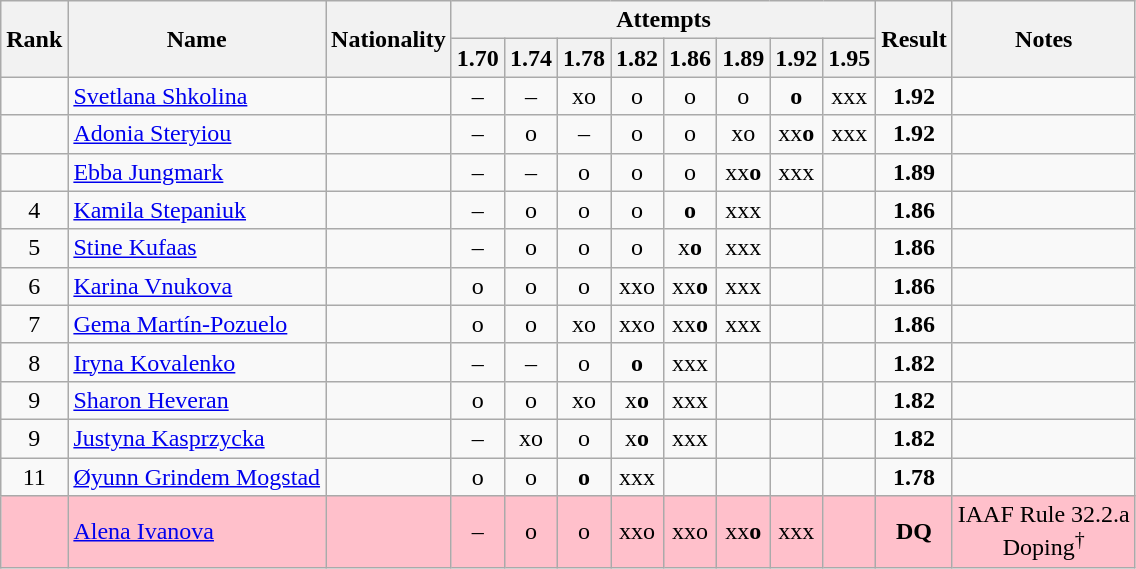<table class="wikitable sortable" style="text-align:center">
<tr>
<th rowspan=2>Rank</th>
<th rowspan=2>Name</th>
<th rowspan=2>Nationality</th>
<th colspan=8>Attempts</th>
<th rowspan=2>Result</th>
<th rowspan=2>Notes</th>
</tr>
<tr>
<th>1.70</th>
<th>1.74</th>
<th>1.78</th>
<th>1.82</th>
<th>1.86</th>
<th>1.89</th>
<th>1.92</th>
<th>1.95</th>
</tr>
<tr>
<td></td>
<td align=left><a href='#'>Svetlana Shkolina</a></td>
<td align=left></td>
<td>–</td>
<td>–</td>
<td>xo</td>
<td>o</td>
<td>o</td>
<td>o</td>
<td><strong>o</strong></td>
<td>xxx</td>
<td><strong>1.92</strong></td>
<td></td>
</tr>
<tr>
<td></td>
<td align=left><a href='#'>Adonia Steryiou</a></td>
<td align=left></td>
<td>–</td>
<td>o</td>
<td>–</td>
<td>o</td>
<td>o</td>
<td>xo</td>
<td>xx<strong>o</strong></td>
<td>xxx</td>
<td><strong>1.92</strong></td>
<td></td>
</tr>
<tr>
<td></td>
<td align=left><a href='#'>Ebba Jungmark</a></td>
<td align=left></td>
<td>–</td>
<td>–</td>
<td>o</td>
<td>o</td>
<td>o</td>
<td>xx<strong>o</strong></td>
<td>xxx</td>
<td></td>
<td><strong>1.89</strong></td>
<td></td>
</tr>
<tr>
<td>4</td>
<td align=left><a href='#'>Kamila Stepaniuk</a></td>
<td align=left></td>
<td>–</td>
<td>o</td>
<td>o</td>
<td>o</td>
<td><strong>o</strong></td>
<td>xxx</td>
<td></td>
<td></td>
<td><strong>1.86</strong></td>
<td></td>
</tr>
<tr>
<td>5</td>
<td align=left><a href='#'>Stine Kufaas</a></td>
<td align=left></td>
<td>–</td>
<td>o</td>
<td>o</td>
<td>o</td>
<td>x<strong>o</strong></td>
<td>xxx</td>
<td></td>
<td></td>
<td><strong>1.86</strong></td>
<td></td>
</tr>
<tr>
<td>6</td>
<td align=left><a href='#'>Karina Vnukova</a></td>
<td align=left></td>
<td>o</td>
<td>o</td>
<td>o</td>
<td>xxo</td>
<td>xx<strong>o</strong></td>
<td>xxx</td>
<td></td>
<td></td>
<td><strong>1.86</strong></td>
<td></td>
</tr>
<tr>
<td>7</td>
<td align=left><a href='#'>Gema Martín-Pozuelo</a></td>
<td align=left></td>
<td>o</td>
<td>o</td>
<td>xo</td>
<td>xxo</td>
<td>xx<strong>o</strong></td>
<td>xxx</td>
<td></td>
<td></td>
<td><strong>1.86</strong></td>
<td></td>
</tr>
<tr>
<td>8</td>
<td align=left><a href='#'>Iryna Kovalenko</a></td>
<td align=left></td>
<td>–</td>
<td>–</td>
<td>o</td>
<td><strong>o</strong></td>
<td>xxx</td>
<td></td>
<td></td>
<td></td>
<td><strong>1.82</strong></td>
<td></td>
</tr>
<tr>
<td>9</td>
<td align=left><a href='#'>Sharon Heveran</a></td>
<td align=left></td>
<td>o</td>
<td>o</td>
<td>xo</td>
<td>x<strong>o</strong></td>
<td>xxx</td>
<td></td>
<td></td>
<td></td>
<td><strong>1.82</strong></td>
<td></td>
</tr>
<tr>
<td>9</td>
<td align=left><a href='#'>Justyna Kasprzycka</a></td>
<td align=left></td>
<td>–</td>
<td>xo</td>
<td>o</td>
<td>x<strong>o</strong></td>
<td>xxx</td>
<td></td>
<td></td>
<td></td>
<td><strong>1.82</strong></td>
<td></td>
</tr>
<tr>
<td>11</td>
<td align=left><a href='#'>Øyunn Grindem Mogstad</a></td>
<td align=left></td>
<td>o</td>
<td>o</td>
<td><strong>o</strong></td>
<td>xxx</td>
<td></td>
<td></td>
<td></td>
<td></td>
<td><strong>1.78</strong></td>
<td></td>
</tr>
<tr bgcolor=pink>
<td></td>
<td align=left><a href='#'>Alena Ivanova</a></td>
<td align=left></td>
<td>–</td>
<td>o</td>
<td>o</td>
<td>xxo</td>
<td>xxo</td>
<td>xx<strong>o</strong></td>
<td>xxx</td>
<td></td>
<td><strong>DQ</strong></td>
<td>IAAF Rule 32.2.a<br>Doping<sup>†</sup></td>
</tr>
</table>
